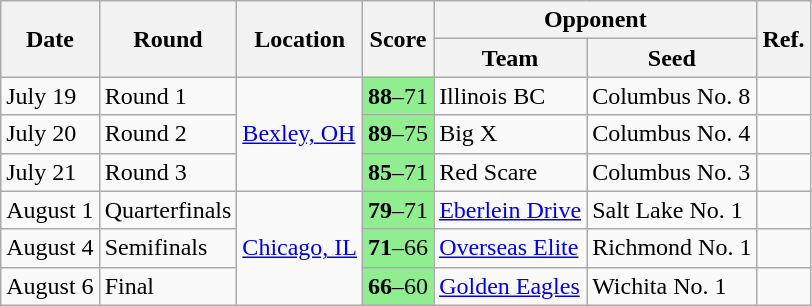<table class="wikitable">
<tr>
<th rowspan=2>Date</th>
<th rowspan=2>Round</th>
<th rowspan=2>Location</th>
<th rowspan=2>Score</th>
<th colspan=2>Opponent</th>
<th rowspan=2>Ref.</th>
</tr>
<tr>
<th>Team</th>
<th>Seed</th>
</tr>
<tr>
<td>July 19</td>
<td>Round 1</td>
<td rowspan=3><a href='#'>Bexley, OH</a></td>
<td bgcolor=lightgreen><strong>88</strong>–71</td>
<td>Illinois BC</td>
<td>Columbus No. 8</td>
<td></td>
</tr>
<tr>
<td>July 20</td>
<td>Round 2</td>
<td bgcolor=lightgreen><strong>89</strong>–75</td>
<td>Big X</td>
<td>Columbus No. 4</td>
<td></td>
</tr>
<tr>
<td>July 21</td>
<td>Round 3</td>
<td bgcolor=lightgreen><strong>85</strong>–71</td>
<td>Red Scare</td>
<td>Columbus No. 3</td>
<td></td>
</tr>
<tr>
<td>August 1</td>
<td>Quarterfinals</td>
<td rowspan=3><a href='#'>Chicago, IL</a></td>
<td bgcolor=lightgreen><strong>79</strong>–71</td>
<td><a href='#'>Eberlein Drive</a></td>
<td>Salt Lake No. 1</td>
<td></td>
</tr>
<tr>
<td>August 4</td>
<td>Semifinals</td>
<td bgcolor=lightgreen><strong>71</strong>–66</td>
<td><a href='#'>Overseas Elite</a></td>
<td>Richmond No. 1</td>
<td></td>
</tr>
<tr>
<td>August 6</td>
<td>Final</td>
<td bgcolor=lightgreen><strong>66</strong>–60</td>
<td><a href='#'>Golden Eagles</a></td>
<td>Wichita No. 1</td>
<td></td>
</tr>
</table>
